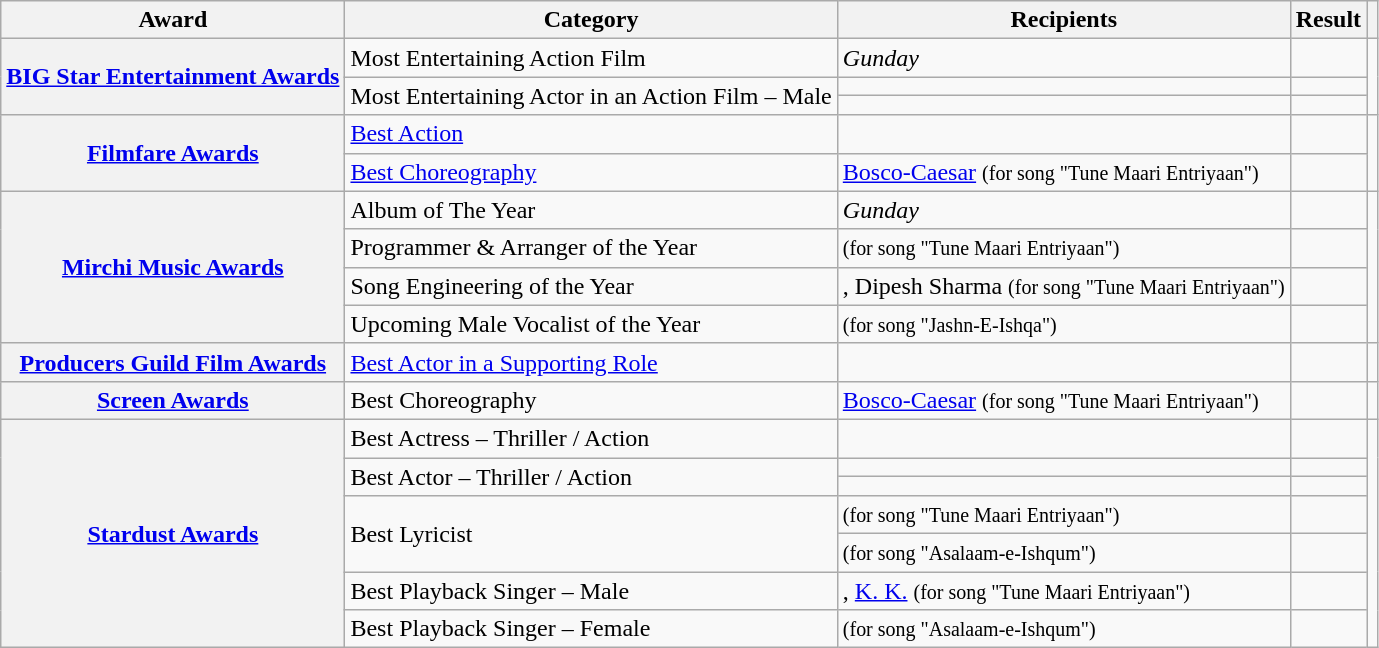<table class="wikitable plainrowheaders sortable">
<tr>
<th scope="col">Award</th>
<th scope="col">Category</th>
<th scope="col">Recipients</th>
<th scope="col">Result</th>
<th scope="col" class="unsortable"></th>
</tr>
<tr>
<th scope="row" rowspan="3"><a href='#'>BIG Star Entertainment Awards</a></th>
<td>Most Entertaining Action Film</td>
<td><em>Gunday</em></td>
<td></td>
<td style="text-align:center;" rowspan="3"></td>
</tr>
<tr>
<td rowspan="2">Most Entertaining Actor in an Action Film – Male</td>
<td></td>
<td></td>
</tr>
<tr>
<td></td>
<td></td>
</tr>
<tr>
<th scope="row" rowspan="2"><a href='#'>Filmfare Awards</a></th>
<td><a href='#'>Best Action</a></td>
<td></td>
<td></td>
<td style="text-align:center;" rowspan="2"></td>
</tr>
<tr>
<td><a href='#'>Best Choreography</a></td>
<td><a href='#'>Bosco-Caesar</a> <small>(for song "Tune Maari Entriyaan")</small></td>
<td></td>
</tr>
<tr>
<th scope="row" rowspan="4"><a href='#'>Mirchi Music Awards</a></th>
<td>Album of The Year</td>
<td><em>Gunday</em></td>
<td></td>
<td style="text-align:center;" rowspan="4"></td>
</tr>
<tr>
<td>Programmer & Arranger of the Year</td>
<td> <small>(for song "Tune Maari Entriyaan")</small></td>
<td></td>
</tr>
<tr>
<td>Song Engineering of the Year</td>
<td>, Dipesh Sharma <small>(for song "Tune Maari Entriyaan")</small></td>
<td></td>
</tr>
<tr>
<td>Upcoming Male Vocalist of the Year</td>
<td> <small>(for song "Jashn-E-Ishqa")</small></td>
<td></td>
</tr>
<tr>
<th scope="row"><a href='#'>Producers Guild Film Awards</a></th>
<td><a href='#'>Best Actor in a Supporting Role</a></td>
<td></td>
<td></td>
<td style="text-align:center;"></td>
</tr>
<tr>
<th scope="row"><a href='#'>Screen Awards</a></th>
<td>Best Choreography</td>
<td><a href='#'>Bosco-Caesar</a> <small>(for song "Tune Maari Entriyaan")</small></td>
<td></td>
<td style="text-align:center;"></td>
</tr>
<tr>
<th scope="row" rowspan="7"><a href='#'>Stardust Awards</a></th>
<td>Best Actress – Thriller / Action</td>
<td></td>
<td></td>
<td style="text-align:center;" rowspan="7"></td>
</tr>
<tr>
<td rowspan="2">Best Actor – Thriller / Action</td>
<td></td>
<td></td>
</tr>
<tr>
<td></td>
<td></td>
</tr>
<tr>
<td rowspan="2">Best Lyricist</td>
<td> <small>(for song "Tune Maari Entriyaan")</small></td>
<td></td>
</tr>
<tr>
<td> <small>(for song "Asalaam-e-Ishqum")</small></td>
<td></td>
</tr>
<tr>
<td>Best Playback Singer – Male</td>
<td>, <a href='#'>K. K.</a> <small>(for song "Tune Maari Entriyaan")</small></td>
<td></td>
</tr>
<tr>
<td>Best Playback Singer – Female</td>
<td> <small>(for song "Asalaam-e-Ishqum")</small></td>
<td></td>
</tr>
</table>
